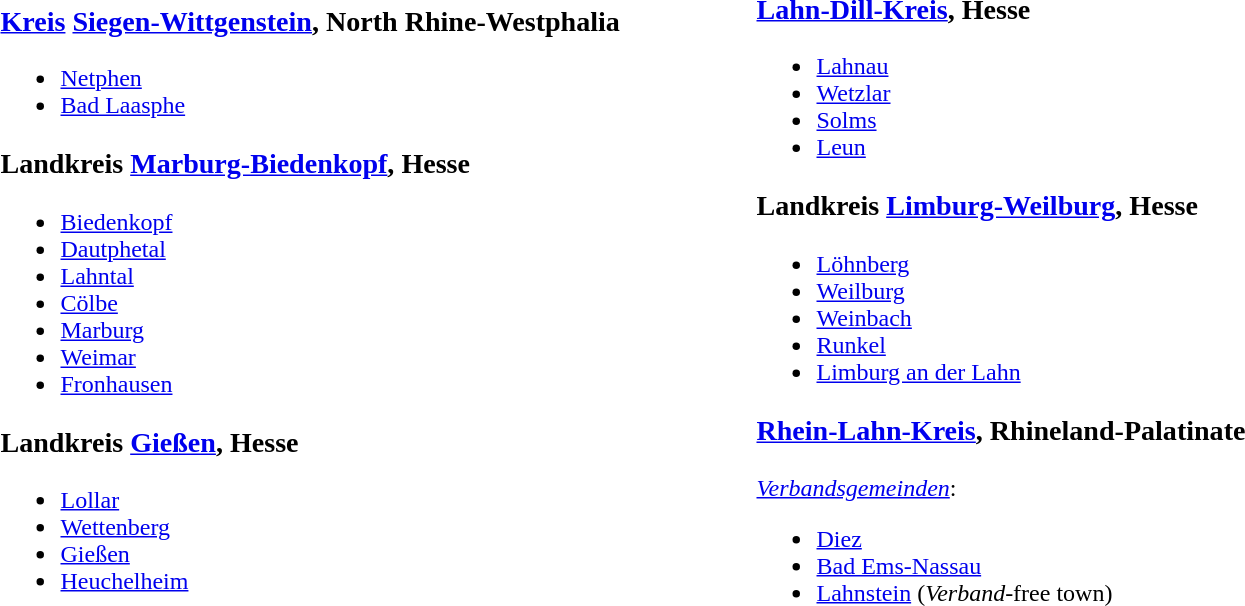<table>
<tr>
<td width = "500"><br><h3><a href='#'>Kreis</a> <a href='#'>Siegen-Wittgenstein</a>, North Rhine-Westphalia</h3><ul><li><a href='#'>Netphen</a></li><li><a href='#'>Bad Laasphe</a></li></ul><h3>Landkreis <a href='#'>Marburg-Biedenkopf</a>, Hesse</h3><ul><li><a href='#'>Biedenkopf</a></li><li><a href='#'>Dautphetal</a></li><li><a href='#'>Lahntal</a></li><li><a href='#'>Cölbe</a></li><li><a href='#'>Marburg</a></li><li><a href='#'>Weimar</a></li><li><a href='#'>Fronhausen</a></li></ul><h3>Landkreis <a href='#'>Gießen</a>, Hesse</h3><ul><li><a href='#'>Lollar</a></li><li><a href='#'>Wettenberg</a></li><li><a href='#'>Gießen</a></li><li><a href='#'>Heuchelheim</a></li></ul></td>
<td width = "500" valign=top><br><h3><a href='#'>Lahn-Dill-Kreis</a>, Hesse</h3><ul><li><a href='#'>Lahnau</a></li><li><a href='#'>Wetzlar</a></li><li><a href='#'>Solms</a></li><li><a href='#'>Leun</a></li></ul><h3>Landkreis <a href='#'>Limburg-Weilburg</a>, Hesse</h3><ul><li><a href='#'>Löhnberg</a></li><li><a href='#'>Weilburg</a></li><li><a href='#'>Weinbach</a></li><li><a href='#'>Runkel</a></li><li><a href='#'>Limburg an der Lahn</a></li></ul><h3><a href='#'>Rhein-Lahn-Kreis</a>, Rhineland-Palatinate</h3><a href='#'><em>Verbandsgemeinden</em></a>:<ul><li><a href='#'>Diez</a></li><li><a href='#'>Bad Ems-Nassau</a></li><li><a href='#'>Lahnstein</a> (<em>Verband</em>-free town)</li></ul></td>
</tr>
</table>
